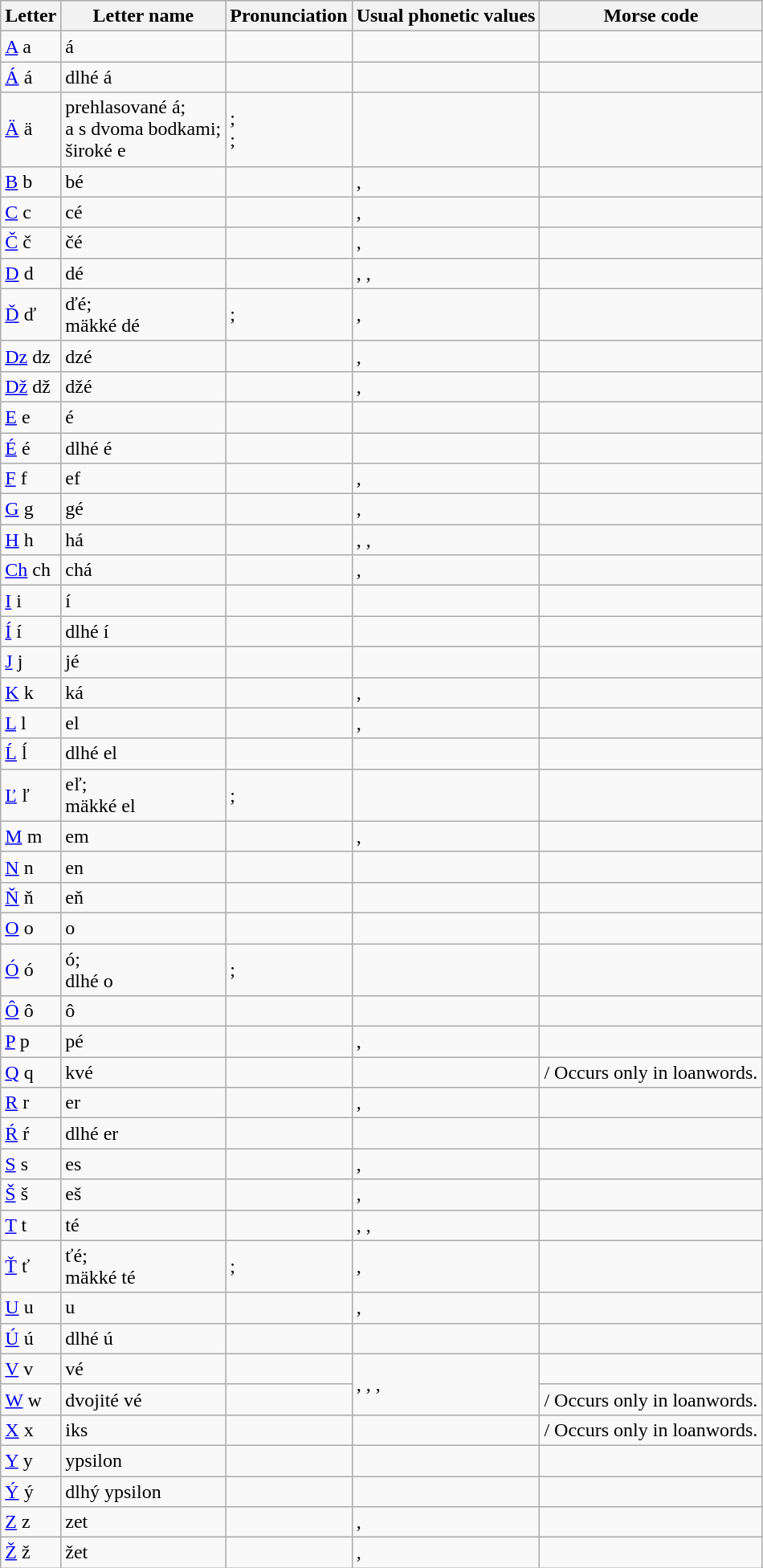<table class="wikitable">
<tr>
<th>Letter</th>
<th>Letter name</th>
<th>Pronunciation</th>
<th>Usual phonetic values</th>
<th>Morse code</th>
</tr>
<tr>
<td><a href='#'>A</a> a</td>
<td>á</td>
<td></td>
<td></td>
<td></td>
</tr>
<tr>
<td><a href='#'>Á</a> á</td>
<td>dlhé á</td>
<td></td>
<td></td>
<td></td>
</tr>
<tr>
<td><a href='#'>Ä</a> ä</td>
<td>prehlasované á;<br>a s dvoma bodkami;<br>široké e</td>
<td>;<br>;<br></td>
<td></td>
<td></td>
</tr>
<tr>
<td><a href='#'>B</a> b</td>
<td>bé</td>
<td></td>
<td>, </td>
<td></td>
</tr>
<tr>
<td><a href='#'>C</a> c</td>
<td>cé</td>
<td></td>
<td>, </td>
<td></td>
</tr>
<tr>
<td><a href='#'>Č</a> č</td>
<td>čé</td>
<td></td>
<td>, </td>
<td></td>
</tr>
<tr>
<td><a href='#'>D</a> d</td>
<td>dé</td>
<td></td>
<td>, , </td>
<td></td>
</tr>
<tr>
<td><a href='#'>Ď</a> ď</td>
<td>ďé;<br>mäkké dé</td>
<td>;<br></td>
<td>, </td>
<td></td>
</tr>
<tr>
<td><a href='#'>Dz</a> dz</td>
<td>dzé</td>
<td></td>
<td>, </td>
<td></td>
</tr>
<tr>
<td><a href='#'>Dž</a> dž</td>
<td>džé</td>
<td></td>
<td>, </td>
<td></td>
</tr>
<tr>
<td><a href='#'>E</a> e</td>
<td>é</td>
<td></td>
<td></td>
<td></td>
</tr>
<tr>
<td><a href='#'>É</a> é</td>
<td>dlhé é</td>
<td></td>
<td></td>
<td></td>
</tr>
<tr>
<td><a href='#'>F</a> f</td>
<td>ef</td>
<td></td>
<td>, </td>
<td></td>
</tr>
<tr>
<td><a href='#'>G</a> g</td>
<td>gé</td>
<td></td>
<td>, </td>
<td></td>
</tr>
<tr>
<td><a href='#'>H</a> h</td>
<td>há</td>
<td></td>
<td>, , </td>
<td></td>
</tr>
<tr>
<td><a href='#'>Ch</a> ch</td>
<td>chá</td>
<td></td>
<td>, </td>
<td></td>
</tr>
<tr>
<td><a href='#'>I</a> i</td>
<td>í</td>
<td></td>
<td></td>
<td></td>
</tr>
<tr>
<td><a href='#'>Í</a> í</td>
<td>dlhé í</td>
<td></td>
<td></td>
<td></td>
</tr>
<tr>
<td><a href='#'>J</a> j</td>
<td>jé</td>
<td></td>
<td></td>
<td></td>
</tr>
<tr>
<td><a href='#'>K</a> k</td>
<td>ká</td>
<td></td>
<td>, </td>
<td></td>
</tr>
<tr>
<td><a href='#'>L</a> l</td>
<td>el</td>
<td></td>
<td>, </td>
<td></td>
</tr>
<tr>
<td><a href='#'>Ĺ</a> ĺ</td>
<td>dlhé el</td>
<td></td>
<td></td>
<td></td>
</tr>
<tr>
<td><a href='#'>Ľ</a> ľ</td>
<td>eľ;<br>mäkké el</td>
<td>;<br></td>
<td></td>
<td></td>
</tr>
<tr>
<td><a href='#'>M</a> m</td>
<td>em</td>
<td></td>
<td>, </td>
<td></td>
</tr>
<tr>
<td><a href='#'>N</a> n</td>
<td>en</td>
<td></td>
<td></td>
<td></td>
</tr>
<tr>
<td><a href='#'>Ň</a> ň</td>
<td>eň</td>
<td></td>
<td></td>
<td></td>
</tr>
<tr>
<td><a href='#'>O</a> o</td>
<td>o</td>
<td></td>
<td></td>
<td></td>
</tr>
<tr>
<td><a href='#'>Ó</a> ó</td>
<td>ó;<br>dlhé o</td>
<td>;<br></td>
<td></td>
<td></td>
</tr>
<tr>
<td><a href='#'>Ô</a> ô</td>
<td>ô</td>
<td></td>
<td></td>
<td></td>
</tr>
<tr>
<td><a href='#'>P</a> p</td>
<td>pé</td>
<td></td>
<td>, </td>
<td></td>
</tr>
<tr>
<td><a href='#'>Q</a> q</td>
<td>kvé</td>
<td></td>
<td></td>
<td> / Occurs only in loanwords.</td>
</tr>
<tr>
<td><a href='#'>R</a> r</td>
<td>er</td>
<td></td>
<td>, </td>
<td></td>
</tr>
<tr>
<td><a href='#'>Ŕ</a> ŕ</td>
<td>dlhé er</td>
<td></td>
<td></td>
<td></td>
</tr>
<tr>
<td><a href='#'>S</a> s</td>
<td>es</td>
<td></td>
<td>, </td>
<td></td>
</tr>
<tr>
<td><a href='#'>Š</a> š</td>
<td>eš</td>
<td></td>
<td>, </td>
<td></td>
</tr>
<tr>
<td><a href='#'>T</a> t</td>
<td>té</td>
<td></td>
<td>, , </td>
<td></td>
</tr>
<tr>
<td><a href='#'>Ť</a> ť</td>
<td>ťé;<br>mäkké té</td>
<td>;<br></td>
<td>, </td>
<td></td>
</tr>
<tr>
<td><a href='#'>U</a> u</td>
<td>u</td>
<td></td>
<td>, </td>
<td></td>
</tr>
<tr>
<td><a href='#'>Ú</a> ú</td>
<td>dlhé ú</td>
<td></td>
<td></td>
<td></td>
</tr>
<tr>
<td><a href='#'>V</a> v</td>
<td>vé</td>
<td></td>
<td rowspan="2">, , , </td>
<td></td>
</tr>
<tr>
<td><a href='#'>W</a> w</td>
<td>dvojité vé</td>
<td></td>
<td> / Occurs only in loanwords.</td>
</tr>
<tr>
<td><a href='#'>X</a> x</td>
<td>iks</td>
<td></td>
<td></td>
<td> / Occurs only in loanwords.</td>
</tr>
<tr>
<td><a href='#'>Y</a> y</td>
<td>ypsilon</td>
<td></td>
<td></td>
<td></td>
</tr>
<tr>
<td><a href='#'>Ý</a> ý</td>
<td>dlhý ypsilon</td>
<td></td>
<td></td>
<td></td>
</tr>
<tr>
<td><a href='#'>Z</a> z</td>
<td>zet</td>
<td></td>
<td>, </td>
<td></td>
</tr>
<tr>
<td><a href='#'>Ž</a> ž</td>
<td>žet</td>
<td></td>
<td>, </td>
<td></td>
</tr>
</table>
